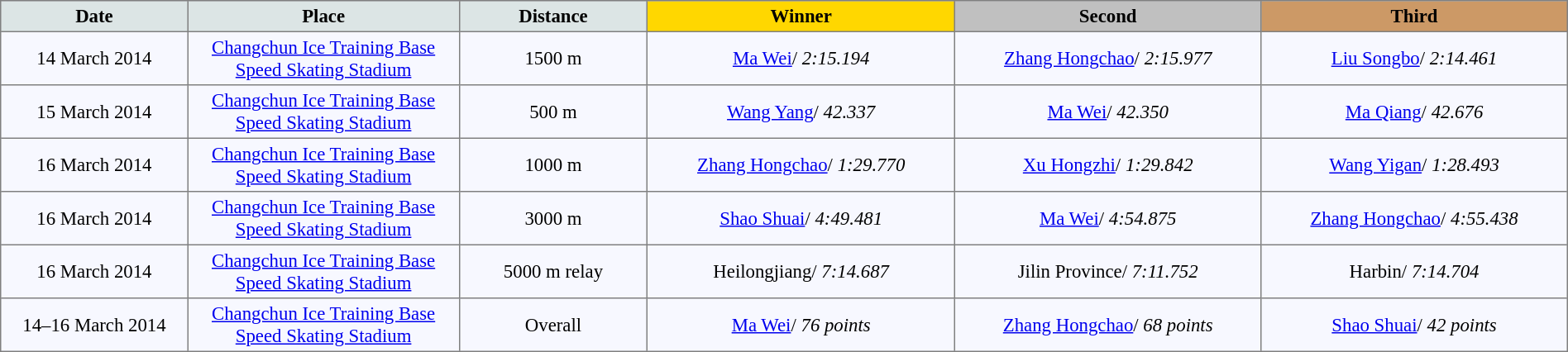<table bgcolor="#f7f8ff" cellpadding="3" cellspacing="0" border="1" style="font-size: 95%; border: gray solid 1px; border-collapse: collapse;">
<tr bgcolor="#CCCCCC">
<td align="center" bgcolor="#DCE5E5" width="150"><strong>Date</strong></td>
<td align="center" bgcolor="#DCE5E5" width="220"><strong>Place</strong></td>
<td align="center" bgcolor="#DCE5E5" width="150"><strong>Distance</strong></td>
<td align="center" bgcolor="gold" width="250"><strong>Winner</strong></td>
<td align="center" bgcolor="silver" width="250"><strong>Second</strong></td>
<td align="center" bgcolor="CC9966" width="250"><strong>Third</strong></td>
</tr>
<tr align="left">
<td align="center">14 March 2014</td>
<td align="center"><a href='#'>Changchun Ice Training Base Speed Skating Stadium</a></td>
<td align="center">1500 m</td>
<td align="center"><a href='#'>Ma Wei</a>/ <em>2:15.194</em></td>
<td align="center"><a href='#'>Zhang Hongchao</a>/ <em>2:15.977</em></td>
<td align="center"><a href='#'>Liu Songbo</a>/ <em>2:14.461</em></td>
</tr>
<tr align="left">
<td align="center">15 March 2014</td>
<td align="center"><a href='#'>Changchun Ice Training Base Speed Skating Stadium</a></td>
<td align="center">500 m</td>
<td align="center"><a href='#'>Wang Yang</a>/ <em>42.337</em></td>
<td align="center"><a href='#'>Ma Wei</a>/ <em>42.350</em></td>
<td align="center"><a href='#'>Ma Qiang</a>/ <em>42.676</em></td>
</tr>
<tr align="left">
<td align="center">16 March 2014</td>
<td align="center"><a href='#'>Changchun Ice Training Base Speed Skating Stadium</a></td>
<td align="center">1000 m</td>
<td align="center"><a href='#'>Zhang Hongchao</a>/ <em>1:29.770</em></td>
<td align="center"><a href='#'>Xu Hongzhi</a>/ <em>1:29.842</em></td>
<td align="center"><a href='#'>Wang Yigan</a>/ <em>1:28.493</em></td>
</tr>
<tr align="left">
<td align="center">16 March 2014</td>
<td align="center"><a href='#'>Changchun Ice Training Base Speed Skating Stadium</a></td>
<td align="center">3000 m</td>
<td align="center"><a href='#'>Shao Shuai</a>/ <em>4:49.481</em></td>
<td align="center"><a href='#'>Ma Wei</a>/ <em>4:54.875</em></td>
<td align="center"><a href='#'>Zhang Hongchao</a>/ <em>4:55.438</em></td>
</tr>
<tr align="left">
<td align="center">16 March 2014</td>
<td align="center"><a href='#'>Changchun Ice Training Base Speed Skating Stadium</a></td>
<td align="center">5000 m relay</td>
<td align="center">Heilongjiang/ <em>7:14.687</em></td>
<td align="center">Jilin Province/ <em>7:11.752</em></td>
<td align="center">Harbin/ <em>7:14.704</em></td>
</tr>
<tr align="left">
<td align="center">14–16 March 2014</td>
<td align="center"><a href='#'>Changchun Ice Training Base Speed Skating Stadium</a></td>
<td align="center">Overall</td>
<td align="center"><a href='#'>Ma Wei</a>/ <em>76 points</em></td>
<td align="center"><a href='#'>Zhang Hongchao</a>/ <em>68 points</em></td>
<td align="center"><a href='#'>Shao Shuai</a>/ <em>42 points</em></td>
</tr>
</table>
